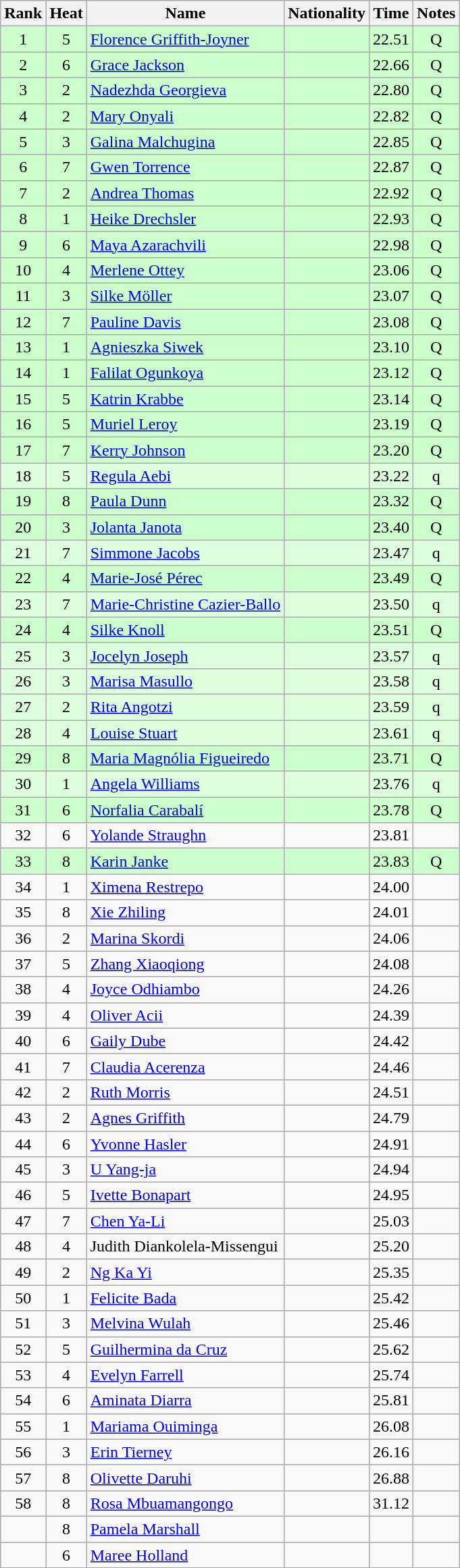<table class="wikitable sortable" style="text-align:center">
<tr>
<th>Rank</th>
<th>Heat</th>
<th>Name</th>
<th>Nationality</th>
<th>Time</th>
<th>Notes</th>
</tr>
<tr bgcolor=ccffcc>
<td>1</td>
<td>5</td>
<td align="left"><a href='#'>Florence Griffith-Joyner</a></td>
<td align=left></td>
<td>22.51</td>
<td>Q</td>
</tr>
<tr bgcolor=ccffcc>
<td>2</td>
<td>6</td>
<td align="left"><a href='#'>Grace Jackson</a></td>
<td align=left></td>
<td>22.66</td>
<td>Q</td>
</tr>
<tr bgcolor=ccffcc>
<td>3</td>
<td>2</td>
<td align="left"><a href='#'>Nadezhda Georgieva</a></td>
<td align=left></td>
<td>22.80</td>
<td>Q</td>
</tr>
<tr bgcolor=ccffcc>
<td>4</td>
<td>2</td>
<td align="left"><a href='#'>Mary Onyali</a></td>
<td align=left></td>
<td>22.82</td>
<td>Q</td>
</tr>
<tr bgcolor=ccffcc>
<td>5</td>
<td>3</td>
<td align="left"><a href='#'>Galina Malchugina</a></td>
<td align=left></td>
<td>22.85</td>
<td>Q</td>
</tr>
<tr bgcolor=ccffcc>
<td>6</td>
<td>7</td>
<td align="left"><a href='#'>Gwen Torrence</a></td>
<td align=left></td>
<td>22.87</td>
<td>Q</td>
</tr>
<tr bgcolor=ccffcc>
<td>7</td>
<td>2</td>
<td align="left"><a href='#'>Andrea Thomas</a></td>
<td align=left></td>
<td>22.92</td>
<td>Q</td>
</tr>
<tr bgcolor=ccffcc>
<td>8</td>
<td>1</td>
<td align="left"><a href='#'>Heike Drechsler</a></td>
<td align=left></td>
<td>22.93</td>
<td>Q</td>
</tr>
<tr bgcolor=ccffcc>
<td>9</td>
<td>6</td>
<td align="left"><a href='#'>Maya Azarachvili</a></td>
<td align=left></td>
<td>22.98</td>
<td>Q</td>
</tr>
<tr bgcolor=ccffcc>
<td>10</td>
<td>4</td>
<td align="left"><a href='#'>Merlene Ottey</a></td>
<td align=left></td>
<td>23.06</td>
<td>Q</td>
</tr>
<tr bgcolor=ccffcc>
<td>11</td>
<td>3</td>
<td align="left"><a href='#'>Silke Möller</a></td>
<td align=left></td>
<td>23.07</td>
<td>Q</td>
</tr>
<tr bgcolor=ccffcc>
<td>12</td>
<td>7</td>
<td align="left"><a href='#'>Pauline Davis</a></td>
<td align=left></td>
<td>23.08</td>
<td>Q</td>
</tr>
<tr bgcolor=ccffcc>
<td>13</td>
<td>1</td>
<td align="left"><a href='#'>Agnieszka Siwek</a></td>
<td align=left></td>
<td>23.10</td>
<td>Q</td>
</tr>
<tr bgcolor=ccffcc>
<td>14</td>
<td>1</td>
<td align="left"><a href='#'>Falilat Ogunkoya</a></td>
<td align=left></td>
<td>23.12</td>
<td>Q</td>
</tr>
<tr bgcolor=ccffcc>
<td>15</td>
<td>5</td>
<td align="left"><a href='#'>Katrin Krabbe</a></td>
<td align=left></td>
<td>23.14</td>
<td>Q</td>
</tr>
<tr bgcolor=ccffcc>
<td>16</td>
<td>5</td>
<td align="left"><a href='#'>Muriel Leroy</a></td>
<td align=left></td>
<td>23.19</td>
<td>Q</td>
</tr>
<tr bgcolor=ccffcc>
<td>17</td>
<td>7</td>
<td align="left"><a href='#'>Kerry Johnson</a></td>
<td align=left></td>
<td>23.20</td>
<td>Q</td>
</tr>
<tr bgcolor=ddffdd>
<td>18</td>
<td>5</td>
<td align="left"><a href='#'>Regula Aebi</a></td>
<td align=left></td>
<td>23.22</td>
<td>q</td>
</tr>
<tr bgcolor=ccffcc>
<td>19</td>
<td>8</td>
<td align="left"><a href='#'>Paula Dunn</a></td>
<td align=left></td>
<td>23.32</td>
<td>Q</td>
</tr>
<tr bgcolor=ccffcc>
<td>20</td>
<td>3</td>
<td align="left"><a href='#'>Jolanta Janota</a></td>
<td align=left></td>
<td>23.40</td>
<td>Q</td>
</tr>
<tr bgcolor=ddffdd>
<td>21</td>
<td>7</td>
<td align="left"><a href='#'>Simmone Jacobs</a></td>
<td align=left></td>
<td>23.47</td>
<td>q</td>
</tr>
<tr bgcolor=ccffcc>
<td>22</td>
<td>4</td>
<td align="left"><a href='#'>Marie-José Pérec</a></td>
<td align=left></td>
<td>23.49</td>
<td>Q</td>
</tr>
<tr bgcolor=ddffdd>
<td>23</td>
<td>7</td>
<td align="left"><a href='#'>Marie-Christine Cazier-Ballo</a></td>
<td align=left></td>
<td>23.50</td>
<td>q</td>
</tr>
<tr bgcolor=ccffcc>
<td>24</td>
<td>4</td>
<td align="left"><a href='#'>Silke Knoll</a></td>
<td align=left></td>
<td>23.51</td>
<td>Q</td>
</tr>
<tr bgcolor=ddffdd>
<td>25</td>
<td>3</td>
<td align="left"><a href='#'>Jocelyn Joseph</a></td>
<td align=left></td>
<td>23.57</td>
<td>q</td>
</tr>
<tr bgcolor=ddffdd>
<td>26</td>
<td>3</td>
<td align="left"><a href='#'>Marisa Masullo</a></td>
<td align=left></td>
<td>23.58</td>
<td>q</td>
</tr>
<tr bgcolor=ddffdd>
<td>27</td>
<td>2</td>
<td align="left"><a href='#'>Rita Angotzi</a></td>
<td align=left></td>
<td>23.59</td>
<td>q</td>
</tr>
<tr bgcolor=ddffdd>
<td>28</td>
<td>4</td>
<td align="left"><a href='#'>Louise Stuart</a></td>
<td align=left></td>
<td>23.61</td>
<td>q</td>
</tr>
<tr bgcolor=ccffcc>
<td>29</td>
<td>8</td>
<td align="left"><a href='#'>Maria Magnólia Figueiredo</a></td>
<td align=left></td>
<td>23.71</td>
<td>Q</td>
</tr>
<tr bgcolor=ddffdd>
<td>30</td>
<td>1</td>
<td align="left"><a href='#'>Angela Williams</a></td>
<td align=left></td>
<td>23.76</td>
<td>q</td>
</tr>
<tr bgcolor=ccffcc>
<td>31</td>
<td>6</td>
<td align="left"><a href='#'>Norfalia Carabalí</a></td>
<td align=left></td>
<td>23.78</td>
<td>Q</td>
</tr>
<tr>
<td>32</td>
<td>6</td>
<td align="left"><a href='#'>Yolande Straughn</a></td>
<td align=left></td>
<td>23.81</td>
<td></td>
</tr>
<tr bgcolor=ccffcc>
<td>33</td>
<td>8</td>
<td align="left"><a href='#'>Karin Janke</a></td>
<td align=left></td>
<td>23.83</td>
<td>Q</td>
</tr>
<tr>
<td>34</td>
<td>1</td>
<td align="left"><a href='#'>Ximena Restrepo</a></td>
<td align=left></td>
<td>24.00</td>
<td></td>
</tr>
<tr>
<td>35</td>
<td>8</td>
<td align="left"><a href='#'>Xie Zhiling</a></td>
<td align=left></td>
<td>24.01</td>
<td></td>
</tr>
<tr>
<td>36</td>
<td>2</td>
<td align="left"><a href='#'>Marina Skordi</a></td>
<td align=left></td>
<td>24.06</td>
<td></td>
</tr>
<tr>
<td>37</td>
<td>5</td>
<td align="left"><a href='#'>Zhang Xiaoqiong</a></td>
<td align=left></td>
<td>24.08</td>
<td></td>
</tr>
<tr>
<td>38</td>
<td>4</td>
<td align="left"><a href='#'>Joyce Odhiambo</a></td>
<td align=left></td>
<td>24.26</td>
<td></td>
</tr>
<tr>
<td>39</td>
<td>4</td>
<td align="left"><a href='#'>Oliver Acii</a></td>
<td align=left></td>
<td>24.39</td>
<td></td>
</tr>
<tr>
<td>40</td>
<td>6</td>
<td align="left"><a href='#'>Gaily Dube</a></td>
<td align=left></td>
<td>24.42</td>
<td></td>
</tr>
<tr>
<td>41</td>
<td>7</td>
<td align="left"><a href='#'>Claudia Acerenza</a></td>
<td align=left></td>
<td>24.46</td>
<td></td>
</tr>
<tr>
<td>42</td>
<td>2</td>
<td align="left"><a href='#'>Ruth Morris</a></td>
<td align=left></td>
<td>24.51</td>
<td></td>
</tr>
<tr>
<td>43</td>
<td>2</td>
<td align="left"><a href='#'>Agnes Griffith</a></td>
<td align=left></td>
<td>24.79</td>
<td></td>
</tr>
<tr>
<td>44</td>
<td>6</td>
<td align="left"><a href='#'>Yvonne Hasler</a></td>
<td align=left></td>
<td>24.91</td>
<td></td>
</tr>
<tr>
<td>45</td>
<td>3</td>
<td align="left"><a href='#'>U Yang-ja</a></td>
<td align=left></td>
<td>24.94</td>
<td></td>
</tr>
<tr>
<td>46</td>
<td>5</td>
<td align="left"><a href='#'>Ivette Bonapart</a></td>
<td align=left></td>
<td>24.95</td>
<td></td>
</tr>
<tr>
<td>47</td>
<td>7</td>
<td align="left"><a href='#'>Chen Ya-Li</a></td>
<td align=left></td>
<td>25.03</td>
<td></td>
</tr>
<tr>
<td>48</td>
<td>4</td>
<td align="left">Judith Diankolela-Missengui</td>
<td align=left></td>
<td>25.20</td>
<td></td>
</tr>
<tr>
<td>49</td>
<td>2</td>
<td align="left"><a href='#'>Ng Ka Yi</a></td>
<td align=left></td>
<td>25.35</td>
<td></td>
</tr>
<tr>
<td>50</td>
<td>1</td>
<td align="left"><a href='#'>Felicite Bada</a></td>
<td align=left></td>
<td>25.42</td>
<td></td>
</tr>
<tr>
<td>51</td>
<td>3</td>
<td align="left"><a href='#'>Melvina Wulah</a></td>
<td align=left></td>
<td>25.46</td>
<td></td>
</tr>
<tr>
<td>52</td>
<td>5</td>
<td align="left"><a href='#'>Guilhermina da Cruz</a></td>
<td align=left></td>
<td>25.62</td>
<td></td>
</tr>
<tr>
<td>53</td>
<td>4</td>
<td align="left"><a href='#'>Evelyn Farrell</a></td>
<td align=left></td>
<td>25.74</td>
<td></td>
</tr>
<tr>
<td>54</td>
<td>6</td>
<td align="left"><a href='#'>Aminata Diarra</a></td>
<td align=left></td>
<td>25.81</td>
<td></td>
</tr>
<tr>
<td>55</td>
<td>1</td>
<td align="left"><a href='#'>Mariama Ouiminga</a></td>
<td align=left></td>
<td>26.08</td>
<td></td>
</tr>
<tr>
<td>56</td>
<td>3</td>
<td align="left"><a href='#'>Erin Tierney</a></td>
<td align=left></td>
<td>26.16</td>
<td></td>
</tr>
<tr>
<td>57</td>
<td>8</td>
<td align="left"><a href='#'>Olivette Daruhi</a></td>
<td align=left></td>
<td>26.88</td>
<td></td>
</tr>
<tr>
<td>58</td>
<td>8</td>
<td align="left"><a href='#'>Rosa Mbuamangongo</a></td>
<td align=left></td>
<td>31.12</td>
<td></td>
</tr>
<tr>
<td></td>
<td>8</td>
<td align="left"><a href='#'>Pamela Marshall</a></td>
<td align=left></td>
<td></td>
<td></td>
</tr>
<tr>
<td></td>
<td>6</td>
<td align="left"><a href='#'>Maree Holland</a></td>
<td align=left></td>
<td></td>
<td></td>
</tr>
</table>
